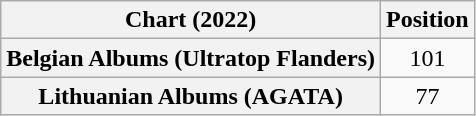<table class="wikitable sortable plainrowheaders" style="text-align:center">
<tr>
<th scope="col">Chart (2022)</th>
<th scope="col">Position</th>
</tr>
<tr>
<th scope="row">Belgian Albums (Ultratop Flanders)</th>
<td>101</td>
</tr>
<tr>
<th scope="row">Lithuanian Albums (AGATA)</th>
<td>77</td>
</tr>
</table>
